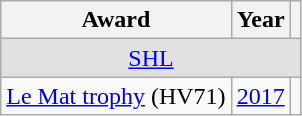<table class="wikitable">
<tr>
<th>Award</th>
<th>Year</th>
<th></th>
</tr>
<tr ALIGN="center" bgcolor="#e0e0e0">
<td colspan="3"><a href='#'>SHL</a></td>
</tr>
<tr>
<td><a href='#'>Le Mat trophy</a> (HV71)</td>
<td><a href='#'>2017</a></td>
<td></td>
</tr>
</table>
